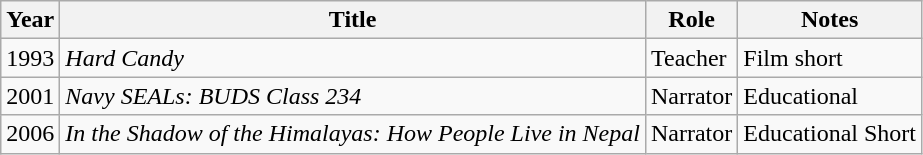<table class="wikitable sortable">
<tr>
<th>Year</th>
<th>Title</th>
<th>Role</th>
<th class="unsortable">Notes</th>
</tr>
<tr>
<td>1993</td>
<td><em>Hard Candy</em></td>
<td>Teacher</td>
<td>Film short</td>
</tr>
<tr>
<td>2001</td>
<td><em>Navy SEALs: BUDS Class 234</em></td>
<td>Narrator</td>
<td>Educational</td>
</tr>
<tr>
<td>2006</td>
<td><em>In the Shadow of the Himalayas: How People Live in Nepal</em></td>
<td>Narrator</td>
<td>Educational Short</td>
</tr>
</table>
